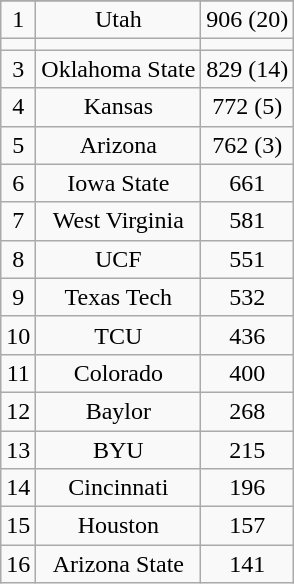<table class="wikitable" style="display: inline-table;">
<tr align="center">
</tr>
<tr align="center">
<td>1</td>
<td>Utah</td>
<td>906 (20)</td>
</tr>
<tr align="center">
<td style=><strong> </strong></td>
<td style=><strong></strong></td>
<td style=><strong></strong></td>
</tr>
<tr align="center">
<td>3</td>
<td>Oklahoma State</td>
<td>829 (14)</td>
</tr>
<tr align="center">
<td>4</td>
<td>Kansas</td>
<td>772 (5)</td>
</tr>
<tr align="center">
<td>5</td>
<td>Arizona</td>
<td>762 (3)</td>
</tr>
<tr align="center">
<td>6</td>
<td>Iowa State</td>
<td>661</td>
</tr>
<tr align="center">
<td>7</td>
<td>West Virginia</td>
<td>581</td>
</tr>
<tr align="center">
<td>8</td>
<td>UCF</td>
<td>551</td>
</tr>
<tr align="center">
<td>9</td>
<td>Texas Tech</td>
<td>532</td>
</tr>
<tr align="center">
<td>10</td>
<td>TCU</td>
<td>436</td>
</tr>
<tr align="center">
<td>11</td>
<td>Colorado</td>
<td>400</td>
</tr>
<tr align="center">
<td>12</td>
<td>Baylor</td>
<td>268</td>
</tr>
<tr align="center">
<td>13</td>
<td>BYU</td>
<td>215</td>
</tr>
<tr align="center">
<td>14</td>
<td>Cincinnati</td>
<td>196</td>
</tr>
<tr align="center">
<td>15</td>
<td>Houston</td>
<td>157</td>
</tr>
<tr align="center">
<td>16</td>
<td>Arizona State</td>
<td>141</td>
</tr>
</table>
